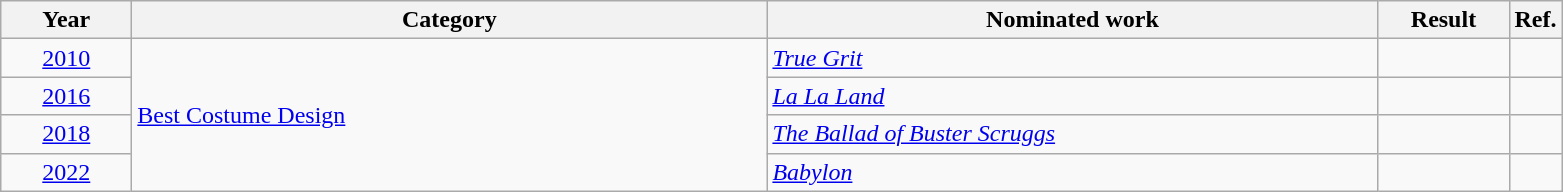<table class=wikitable>
<tr>
<th scope="col" style="width:5em;">Year</th>
<th scope="col" style="width:26em;">Category</th>
<th scope="col" style="width:25em;">Nominated work</th>
<th scope="col" style="width:5em;">Result</th>
<th>Ref.</th>
</tr>
<tr>
<td style="text-align:center;"><a href='#'>2010</a></td>
<td rowspan="4"><a href='#'>Best Costume Design</a></td>
<td><em><a href='#'>True Grit</a></em></td>
<td></td>
<td style="text-align:center;"></td>
</tr>
<tr>
<td style="text-align:center;"><a href='#'>2016</a></td>
<td><em><a href='#'>La La Land</a></em></td>
<td></td>
<td style="text-align:center;"></td>
</tr>
<tr>
<td style="text-align:center;"><a href='#'>2018</a></td>
<td><em><a href='#'>The Ballad of Buster Scruggs</a></em></td>
<td></td>
<td style="text-align:center;"></td>
</tr>
<tr>
<td style="text-align:center;"><a href='#'>2022</a></td>
<td><em><a href='#'>Babylon</a></em></td>
<td></td>
<td style="text-align:center;"></td>
</tr>
</table>
